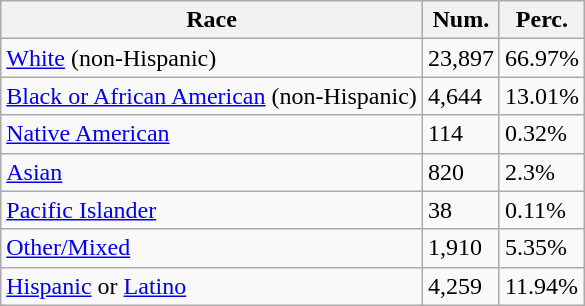<table class="wikitable">
<tr>
<th>Race</th>
<th>Num.</th>
<th>Perc.</th>
</tr>
<tr>
<td><a href='#'>White</a> (non-Hispanic)</td>
<td>23,897</td>
<td>66.97%</td>
</tr>
<tr>
<td><a href='#'>Black or African American</a> (non-Hispanic)</td>
<td>4,644</td>
<td>13.01%</td>
</tr>
<tr>
<td><a href='#'>Native American</a></td>
<td>114</td>
<td>0.32%</td>
</tr>
<tr>
<td><a href='#'>Asian</a></td>
<td>820</td>
<td>2.3%</td>
</tr>
<tr>
<td><a href='#'>Pacific Islander</a></td>
<td>38</td>
<td>0.11%</td>
</tr>
<tr>
<td><a href='#'>Other/Mixed</a></td>
<td>1,910</td>
<td>5.35%</td>
</tr>
<tr>
<td><a href='#'>Hispanic</a> or <a href='#'>Latino</a></td>
<td>4,259</td>
<td>11.94%</td>
</tr>
</table>
